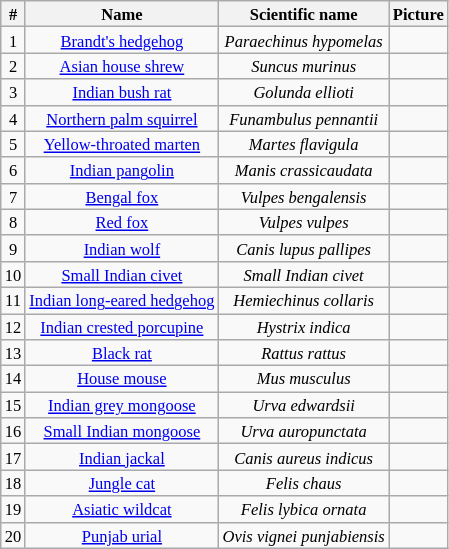<table class="wikitable" style="text-align: center; width=25%; font-size: 11px">
<tr>
<th>#</th>
<th>Name</th>
<th>Scientific name</th>
<th>Picture</th>
</tr>
<tr>
<td>1</td>
<td><a href='#'>Brandt's hedgehog</a></td>
<td><em>Paraechinus hypomelas</em></td>
<td></td>
</tr>
<tr>
<td>2</td>
<td><a href='#'>Asian house shrew</a></td>
<td><em>Suncus murinus</em></td>
<td></td>
</tr>
<tr>
<td>3</td>
<td><a href='#'>Indian bush rat</a></td>
<td><em>Golunda ellioti</em></td>
<td></td>
</tr>
<tr>
<td>4</td>
<td><a href='#'>Northern palm squirrel</a></td>
<td><em>Funambulus pennantii</em></td>
<td></td>
</tr>
<tr>
<td>5</td>
<td><a href='#'>Yellow-throated marten</a></td>
<td><em>Martes flavigula</em></td>
<td></td>
</tr>
<tr>
<td>6</td>
<td><a href='#'>Indian pangolin</a></td>
<td><em>Manis crassicaudata</em></td>
<td></td>
</tr>
<tr>
<td>7</td>
<td><a href='#'>Bengal fox</a></td>
<td><em>Vulpes bengalensis</em></td>
<td></td>
</tr>
<tr>
<td>8</td>
<td><a href='#'>Red fox</a></td>
<td><em>Vulpes vulpes</em></td>
<td></td>
</tr>
<tr>
<td>9</td>
<td><a href='#'>Indian wolf</a></td>
<td><em>Canis lupus pallipes</em></td>
<td></td>
</tr>
<tr>
<td>10</td>
<td><a href='#'>Small Indian civet</a></td>
<td><em>Small Indian civet</em></td>
<td></td>
</tr>
<tr>
<td>11</td>
<td><a href='#'>Indian long-eared hedgehog</a></td>
<td><em>Hemiechinus collaris</em></td>
<td></td>
</tr>
<tr>
<td>12</td>
<td><a href='#'>Indian crested porcupine</a></td>
<td><em>Hystrix indica</em></td>
<td></td>
</tr>
<tr>
<td>13</td>
<td><a href='#'>Black rat</a></td>
<td><em>Rattus rattus</em></td>
<td></td>
</tr>
<tr>
<td>14</td>
<td><a href='#'>House mouse</a></td>
<td><em>Mus musculus</em></td>
<td></td>
</tr>
<tr>
<td>15</td>
<td><a href='#'>Indian grey mongoose</a></td>
<td><em>Urva edwardsii</em></td>
<td></td>
</tr>
<tr>
<td>16</td>
<td><a href='#'>Small Indian mongoose</a></td>
<td><em>Urva auropunctata</em></td>
<td></td>
</tr>
<tr>
<td>17</td>
<td><a href='#'>Indian jackal</a></td>
<td><em>Canis aureus indicus</em></td>
<td></td>
</tr>
<tr>
<td>18</td>
<td><a href='#'>Jungle cat</a></td>
<td><em>Felis chaus</em></td>
<td></td>
</tr>
<tr>
<td>19</td>
<td><a href='#'>Asiatic wildcat</a></td>
<td><em>Felis lybica ornata</em></td>
<td></td>
</tr>
<tr>
<td>20</td>
<td><a href='#'>Punjab urial</a></td>
<td><em>Ovis vignei punjabiensis</em></td>
<td></td>
</tr>
</table>
